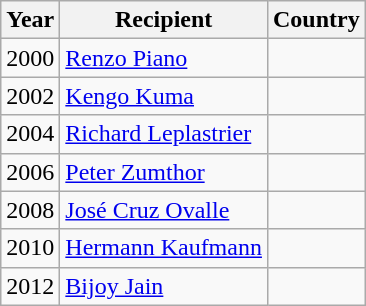<table class="wikitable">
<tr>
<th>Year</th>
<th>Recipient</th>
<th>Country</th>
</tr>
<tr>
<td>2000</td>
<td><a href='#'>Renzo Piano</a></td>
<td></td>
</tr>
<tr>
<td>2002</td>
<td><a href='#'>Kengo Kuma</a></td>
<td></td>
</tr>
<tr>
<td>2004</td>
<td><a href='#'>Richard Leplastrier</a></td>
<td></td>
</tr>
<tr>
<td>2006</td>
<td><a href='#'>Peter Zumthor</a></td>
<td></td>
</tr>
<tr>
<td>2008</td>
<td><a href='#'>José Cruz Ovalle</a></td>
<td></td>
</tr>
<tr>
<td>2010</td>
<td><a href='#'>Hermann Kaufmann</a></td>
<td></td>
</tr>
<tr>
<td>2012</td>
<td><a href='#'>Bijoy Jain</a></td>
<td></td>
</tr>
</table>
